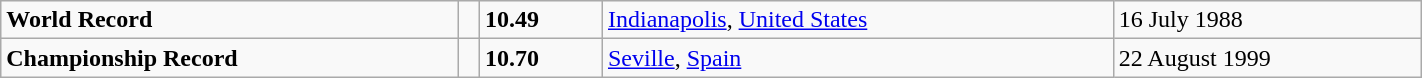<table class="wikitable"  width=75%>
<tr>
<td><strong>World Record</strong></td>
<td></td>
<td><strong>10.49</strong></td>
<td><a href='#'>Indianapolis</a>, <a href='#'>United States</a></td>
<td>16 July 1988</td>
</tr>
<tr>
<td><strong>Championship Record</strong></td>
<td></td>
<td><strong>10.70</strong></td>
<td><a href='#'>Seville</a>, <a href='#'>Spain</a></td>
<td>22 August 1999</td>
</tr>
</table>
